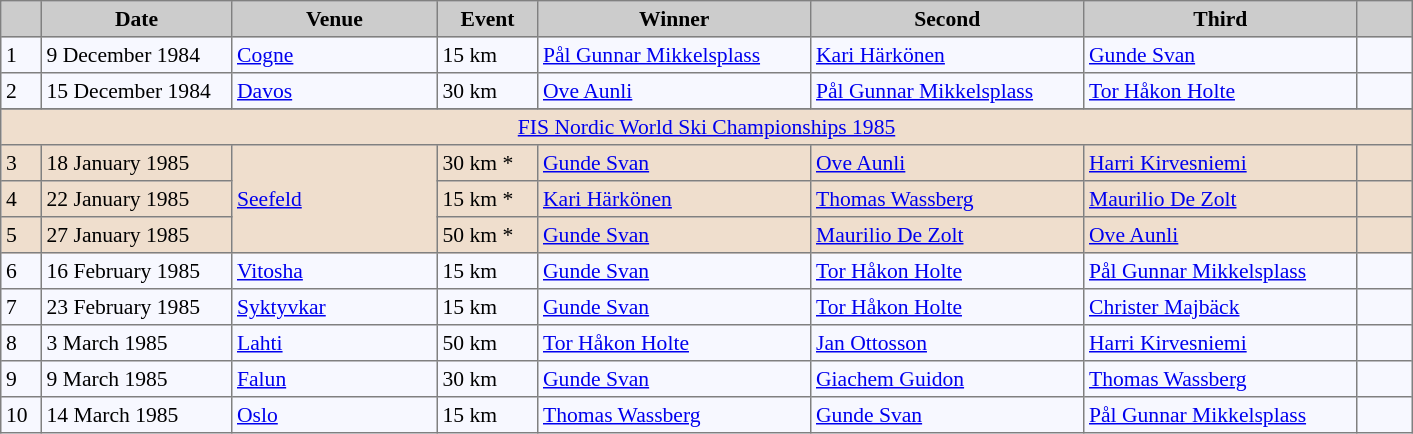<table bgcolor="#f7f8ff" cellpadding="3" cellspacing="0" border="1" style="font-size: 90%; border: gray solid 1px; border-collapse: collapse;">
<tr bgcolor="#CCCCCC">
<td align="center" width="20"><strong></strong></td>
<td align="center" width="120"><strong>Date</strong></td>
<td align="center" width="130"><strong>Venue</strong></td>
<td align="center" width="60"><strong>Event</strong></td>
<td align="center" width="175"><strong>Winner</strong></td>
<td align="center" width="175"><strong>Second</strong></td>
<td align="center" width="175"><strong>Third</strong></td>
<td align="center" width="30"><strong></strong></td>
</tr>
<tr align="left">
<td>1</td>
<td>9 December 1984</td>
<td> <a href='#'>Cogne</a></td>
<td>15 km</td>
<td> <a href='#'>Pål Gunnar Mikkelsplass</a></td>
<td> <a href='#'>Kari Härkönen</a></td>
<td> <a href='#'>Gunde Svan</a></td>
<td></td>
</tr>
<tr align="left">
<td>2</td>
<td>15 December 1984</td>
<td> <a href='#'>Davos</a></td>
<td>30 km</td>
<td> <a href='#'>Ove Aunli</a></td>
<td> <a href='#'>Pål Gunnar Mikkelsplass</a></td>
<td> <a href='#'>Tor Håkon Holte</a></td>
<td></td>
</tr>
<tr align="left">
</tr>
<tr bgcolor=#EFDECD>
<td colspan="9" align="center"><a href='#'>FIS Nordic World Ski Championships 1985</a></td>
</tr>
<tr bgcolor=#EFDECD>
<td>3</td>
<td>18 January 1985</td>
<td rowspan=3> <a href='#'>Seefeld</a></td>
<td>30 km *</td>
<td> <a href='#'>Gunde Svan</a></td>
<td> <a href='#'>Ove Aunli</a></td>
<td> <a href='#'>Harri Kirvesniemi</a></td>
<td></td>
</tr>
<tr align="left" bgcolor=#EFDECD>
<td>4</td>
<td>22 January 1985</td>
<td>15 km *</td>
<td> <a href='#'>Kari Härkönen</a></td>
<td> <a href='#'>Thomas Wassberg</a></td>
<td> <a href='#'>Maurilio De Zolt</a></td>
<td></td>
</tr>
<tr align="left" bgcolor=#EFDECD>
<td>5</td>
<td>27 January 1985</td>
<td>50 km *</td>
<td> <a href='#'>Gunde Svan</a></td>
<td> <a href='#'>Maurilio De Zolt</a></td>
<td> <a href='#'>Ove Aunli</a></td>
<td></td>
</tr>
<tr align="left">
<td>6</td>
<td>16 February 1985</td>
<td> <a href='#'>Vitosha</a></td>
<td>15 km</td>
<td> <a href='#'>Gunde Svan</a></td>
<td> <a href='#'>Tor Håkon Holte</a></td>
<td> <a href='#'>Pål Gunnar Mikkelsplass</a></td>
<td></td>
</tr>
<tr align="left">
<td>7</td>
<td>23 February 1985</td>
<td> <a href='#'>Syktyvkar</a></td>
<td>15 km</td>
<td> <a href='#'>Gunde Svan</a></td>
<td> <a href='#'>Tor Håkon Holte</a></td>
<td> <a href='#'>Christer Majbäck</a></td>
<td></td>
</tr>
<tr align="left">
<td>8</td>
<td>3 March 1985</td>
<td> <a href='#'>Lahti</a></td>
<td>50 km</td>
<td> <a href='#'>Tor Håkon Holte</a></td>
<td> <a href='#'>Jan Ottosson</a></td>
<td> <a href='#'>Harri Kirvesniemi</a></td>
<td></td>
</tr>
<tr align="left">
<td>9</td>
<td>9 March 1985</td>
<td> <a href='#'>Falun</a></td>
<td>30 km</td>
<td> <a href='#'>Gunde Svan</a></td>
<td> <a href='#'>Giachem Guidon</a></td>
<td> <a href='#'>Thomas Wassberg</a></td>
<td></td>
</tr>
<tr align="left">
<td>10</td>
<td>14 March 1985</td>
<td> <a href='#'>Oslo</a></td>
<td>15 km</td>
<td> <a href='#'>Thomas Wassberg</a></td>
<td> <a href='#'>Gunde Svan</a></td>
<td> <a href='#'>Pål Gunnar Mikkelsplass</a></td>
<td></td>
</tr>
</table>
